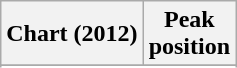<table class="wikitable sortable plainrowheaders" style="text-align:center;">
<tr>
<th scope="col">Chart (2012)</th>
<th scope="col">Peak<br>position</th>
</tr>
<tr>
</tr>
<tr>
</tr>
</table>
